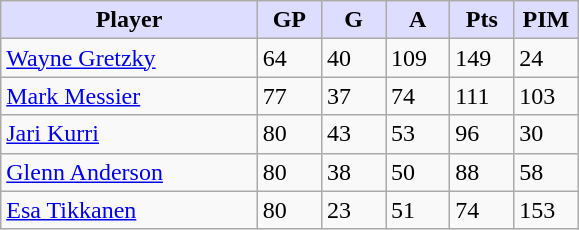<table class="wikitable">
<tr>
<th style="background:#ddf; width:40%;">Player</th>
<th style="background:#ddf; width:10%;">GP</th>
<th style="background:#ddf; width:10%;">G</th>
<th style="background:#ddf; width:10%;">A</th>
<th style="background:#ddf; width:10%;">Pts</th>
<th style="background:#ddf; width:10%;">PIM</th>
</tr>
<tr>
<td><a href='#'>Wayne Gretzky</a></td>
<td>64</td>
<td>40</td>
<td>109</td>
<td>149</td>
<td>24</td>
</tr>
<tr>
<td><a href='#'>Mark Messier</a></td>
<td>77</td>
<td>37</td>
<td>74</td>
<td>111</td>
<td>103</td>
</tr>
<tr>
<td><a href='#'>Jari Kurri</a></td>
<td>80</td>
<td>43</td>
<td>53</td>
<td>96</td>
<td>30</td>
</tr>
<tr>
<td><a href='#'>Glenn Anderson</a></td>
<td>80</td>
<td>38</td>
<td>50</td>
<td>88</td>
<td>58</td>
</tr>
<tr>
<td><a href='#'>Esa Tikkanen</a></td>
<td>80</td>
<td>23</td>
<td>51</td>
<td>74</td>
<td>153</td>
</tr>
</table>
